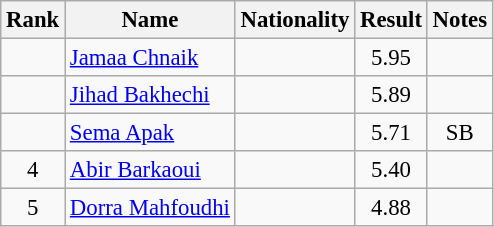<table class="wikitable sortable" style="text-align:center;font-size:95%">
<tr>
<th>Rank</th>
<th>Name</th>
<th>Nationality</th>
<th>Result</th>
<th>Notes</th>
</tr>
<tr>
<td></td>
<td align=left><a href='#'>Jamaa Chnaik</a></td>
<td align=left></td>
<td>5.95</td>
<td></td>
</tr>
<tr>
<td></td>
<td align=left><a href='#'>Jihad Bakhechi</a></td>
<td align=left></td>
<td>5.89</td>
<td></td>
</tr>
<tr>
<td></td>
<td align=left><a href='#'>Sema Apak</a></td>
<td align=left></td>
<td>5.71</td>
<td>SB</td>
</tr>
<tr>
<td>4</td>
<td align=left><a href='#'>Abir Barkaoui</a></td>
<td align=left></td>
<td>5.40</td>
<td></td>
</tr>
<tr>
<td>5</td>
<td align=left><a href='#'>Dorra Mahfoudhi</a></td>
<td align=left></td>
<td>4.88</td>
<td></td>
</tr>
</table>
